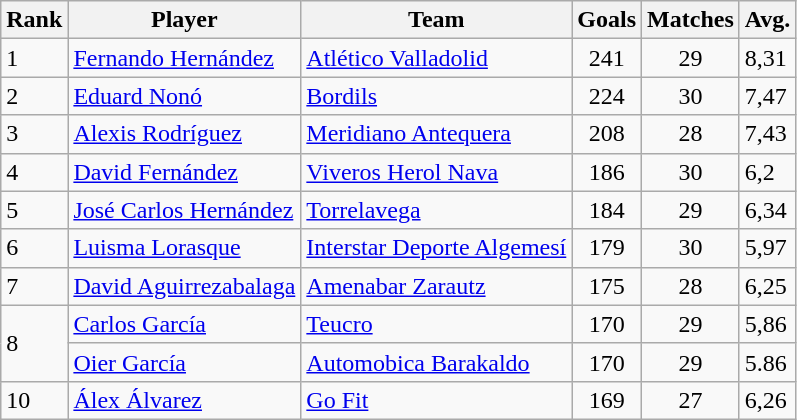<table class="wikitable sortable">
<tr>
<th>Rank</th>
<th>Player</th>
<th>Team</th>
<th>Goals</th>
<th>Matches</th>
<th>Avg.</th>
</tr>
<tr>
<td>1</td>
<td> <a href='#'>Fernando Hernández</a></td>
<td><a href='#'>Atlético Valladolid</a></td>
<td style="text-align:center;">241</td>
<td style="text-align:center;">29</td>
<td>8,31</td>
</tr>
<tr>
<td>2</td>
<td> <a href='#'>Eduard Nonó</a></td>
<td><a href='#'>Bordils</a></td>
<td style="text-align:center;">224</td>
<td style="text-align:center;">30</td>
<td>7,47</td>
</tr>
<tr>
<td>3</td>
<td> <a href='#'>Alexis Rodríguez</a></td>
<td><a href='#'>Meridiano Antequera</a></td>
<td style="text-align:center;">208</td>
<td style="text-align:center;">28</td>
<td>7,43</td>
</tr>
<tr>
<td>4</td>
<td> <a href='#'>David Fernández</a></td>
<td><a href='#'>Viveros Herol Nava</a></td>
<td style="text-align:center;">186</td>
<td style="text-align:center;">30</td>
<td>6,2</td>
</tr>
<tr>
<td>5</td>
<td> <a href='#'>José Carlos Hernández</a></td>
<td><a href='#'>Torrelavega</a></td>
<td style="text-align:center;">184</td>
<td style="text-align:center;">29</td>
<td>6,34</td>
</tr>
<tr>
<td>6</td>
<td> <a href='#'>Luisma Lorasque</a></td>
<td><a href='#'>Interstar Deporte Algemesí</a></td>
<td style="text-align:center;">179</td>
<td style="text-align:center;">30</td>
<td>5,97</td>
</tr>
<tr>
<td>7</td>
<td> <a href='#'>David Aguirrezabalaga</a></td>
<td><a href='#'>Amenabar Zarautz</a></td>
<td style="text-align:center;">175</td>
<td style="text-align:center;">28</td>
<td>6,25</td>
</tr>
<tr>
<td rowspan=2>8</td>
<td> <a href='#'>Carlos García</a></td>
<td><a href='#'>Teucro</a></td>
<td style="text-align:center;">170</td>
<td style="text-align:center;">29</td>
<td>5,86</td>
</tr>
<tr>
<td> <a href='#'>Oier García</a></td>
<td><a href='#'>Automobica Barakaldo</a></td>
<td style="text-align:center;">170</td>
<td style="text-align:center;">29</td>
<td>5.86</td>
</tr>
<tr>
<td>10</td>
<td> <a href='#'>Álex Álvarez</a></td>
<td><a href='#'>Go Fit</a></td>
<td style="text-align:center;">169</td>
<td style="text-align:center;">27</td>
<td>6,26</td>
</tr>
</table>
